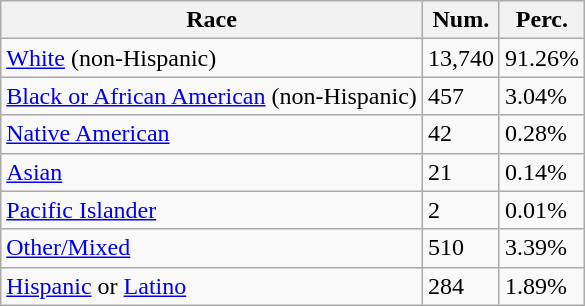<table class="wikitable">
<tr>
<th>Race</th>
<th>Num.</th>
<th>Perc.</th>
</tr>
<tr>
<td><a href='#'>White</a> (non-Hispanic)</td>
<td>13,740</td>
<td>91.26%</td>
</tr>
<tr>
<td><a href='#'>Black or African American</a> (non-Hispanic)</td>
<td>457</td>
<td>3.04%</td>
</tr>
<tr>
<td><a href='#'>Native American</a></td>
<td>42</td>
<td>0.28%</td>
</tr>
<tr>
<td><a href='#'>Asian</a></td>
<td>21</td>
<td>0.14%</td>
</tr>
<tr>
<td><a href='#'>Pacific Islander</a></td>
<td>2</td>
<td>0.01%</td>
</tr>
<tr>
<td><a href='#'>Other/Mixed</a></td>
<td>510</td>
<td>3.39%</td>
</tr>
<tr>
<td><a href='#'>Hispanic</a> or <a href='#'>Latino</a></td>
<td>284</td>
<td>1.89%</td>
</tr>
</table>
